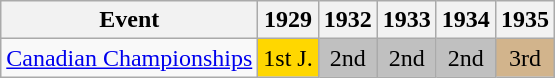<table class="wikitable">
<tr>
<th>Event</th>
<th>1929</th>
<th>1932</th>
<th>1933</th>
<th>1934</th>
<th>1935</th>
</tr>
<tr>
<td><a href='#'>Canadian Championships</a></td>
<td align="center" bgcolor="gold">1st J.</td>
<td align="center" bgcolor="silver">2nd</td>
<td align="center" bgcolor="silver">2nd</td>
<td align="center" bgcolor="silver">2nd</td>
<td align="center" bgcolor="tan">3rd</td>
</tr>
</table>
